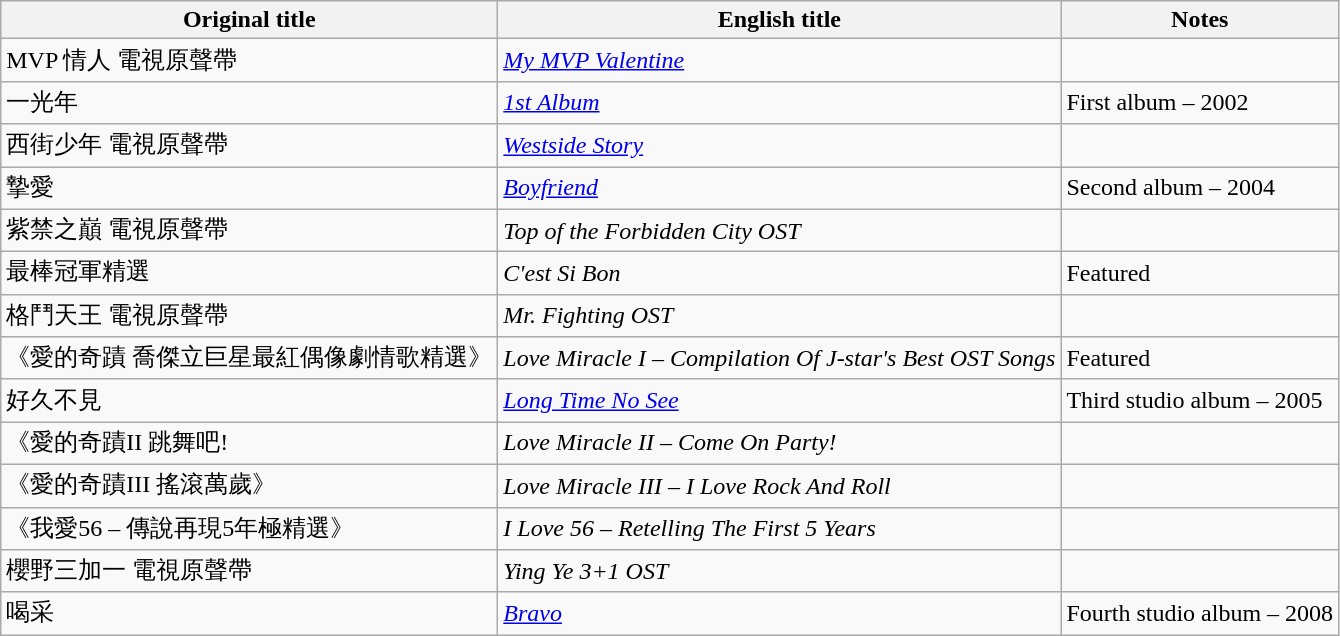<table class="wikitable">
<tr>
<th>Original title</th>
<th>English title</th>
<th>Notes</th>
</tr>
<tr>
<td>MVP 情人 電視原聲帶</td>
<td><em><a href='#'>My MVP Valentine</a></em></td>
<td></td>
</tr>
<tr>
<td>一光年</td>
<td><em><a href='#'>1st Album</a></em></td>
<td>First album – 2002</td>
</tr>
<tr>
<td>西街少年 電視原聲帶</td>
<td><em><a href='#'>Westside Story</a></em></td>
<td></td>
</tr>
<tr>
<td>摯愛</td>
<td><em><a href='#'>Boyfriend</a></em></td>
<td>Second album – 2004</td>
</tr>
<tr>
<td>紫禁之巔 電視原聲帶</td>
<td><em>Top of the Forbidden City OST</em></td>
<td></td>
</tr>
<tr>
<td>最棒冠軍精選</td>
<td><em>C'est Si Bon</em></td>
<td>Featured</td>
</tr>
<tr>
<td>格鬥天王 電視原聲帶</td>
<td><em>Mr. Fighting OST</em></td>
<td></td>
</tr>
<tr>
<td>《愛的奇蹟 喬傑立巨星最紅偶像劇情歌精選》</td>
<td><em>Love Miracle I – Compilation Of J-star's Best OST Songs</em></td>
<td>Featured</td>
</tr>
<tr>
<td>好久不見</td>
<td><em><a href='#'>Long Time No See</a></em></td>
<td>Third studio album – 2005</td>
</tr>
<tr>
<td>《愛的奇蹟II 跳舞吧!</td>
<td><em>Love Miracle II – Come On Party!</em></td>
<td></td>
</tr>
<tr>
<td>《愛的奇蹟III 搖滾萬歲》</td>
<td><em>Love Miracle III – I Love Rock And Roll</em></td>
<td></td>
</tr>
<tr>
<td>《我愛56 – 傳說再現5年極精選》</td>
<td><em>I Love 56 – Retelling The First 5 Years</em></td>
<td></td>
</tr>
<tr>
<td>櫻野三加一 電視原聲帶</td>
<td><em>Ying Ye 3+1 OST</em></td>
<td></td>
</tr>
<tr>
<td>喝采</td>
<td><em><a href='#'>Bravo</a></em></td>
<td>Fourth studio album – 2008</td>
</tr>
</table>
